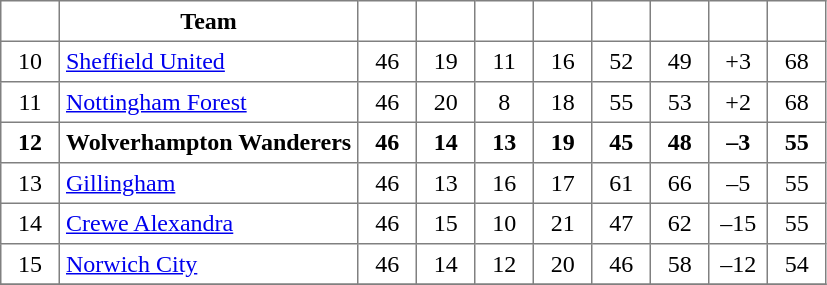<table class="toccolours" border="1" cellpadding="4" cellspacing="0" style="text-align:center; border-collapse: collapse; margin:0;">
<tr>
<th width=30></th>
<th>Team</th>
<th width="30"></th>
<th width="30"></th>
<th width="30"></th>
<th width="30"></th>
<th width="30"></th>
<th width="30"></th>
<th width="30"></th>
<th width="30"></th>
</tr>
<tr>
<td>10</td>
<td align=left><a href='#'>Sheffield United</a></td>
<td>46</td>
<td>19</td>
<td>11</td>
<td>16</td>
<td>52</td>
<td>49</td>
<td>+3</td>
<td>68</td>
</tr>
<tr>
<td>11</td>
<td align=left><a href='#'>Nottingham Forest</a></td>
<td>46</td>
<td>20</td>
<td>8</td>
<td>18</td>
<td>55</td>
<td>53</td>
<td>+2</td>
<td>68</td>
</tr>
<tr>
<td><strong>12</strong></td>
<td align=left><strong>Wolverhampton Wanderers</strong></td>
<td><strong>46</strong></td>
<td><strong>14</strong></td>
<td><strong>13</strong></td>
<td><strong>19</strong></td>
<td><strong>45</strong></td>
<td><strong>48</strong></td>
<td><strong>–3</strong></td>
<td><strong>55</strong></td>
</tr>
<tr>
<td>13</td>
<td align=left><a href='#'>Gillingham</a></td>
<td>46</td>
<td>13</td>
<td>16</td>
<td>17</td>
<td>61</td>
<td>66</td>
<td>–5</td>
<td>55</td>
</tr>
<tr>
<td>14</td>
<td align=left><a href='#'>Crewe Alexandra</a></td>
<td>46</td>
<td>15</td>
<td>10</td>
<td>21</td>
<td>47</td>
<td>62</td>
<td>–15</td>
<td>55</td>
</tr>
<tr>
<td>15</td>
<td align=left><a href='#'>Norwich City</a></td>
<td>46</td>
<td>14</td>
<td>12</td>
<td>20</td>
<td>46</td>
<td>58</td>
<td>–12</td>
<td>54</td>
</tr>
<tr>
</tr>
</table>
